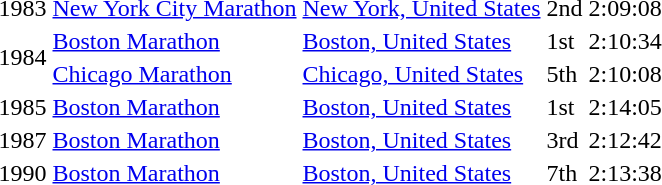<table>
<tr>
<td>1983</td>
<td><a href='#'>New York City Marathon</a></td>
<td><a href='#'>New York, United States</a></td>
<td>2nd</td>
<td>2:09:08</td>
</tr>
<tr>
<td rowspan=2>1984</td>
<td><a href='#'>Boston Marathon</a></td>
<td><a href='#'>Boston, United States</a></td>
<td>1st</td>
<td>2:10:34</td>
</tr>
<tr>
<td><a href='#'>Chicago Marathon</a></td>
<td><a href='#'>Chicago, United States</a></td>
<td>5th</td>
<td>2:10:08</td>
</tr>
<tr>
<td>1985</td>
<td><a href='#'>Boston Marathon</a></td>
<td><a href='#'>Boston, United States</a></td>
<td>1st</td>
<td>2:14:05</td>
</tr>
<tr>
<td>1987</td>
<td><a href='#'>Boston Marathon</a></td>
<td><a href='#'>Boston, United States</a></td>
<td>3rd</td>
<td>2:12:42</td>
</tr>
<tr>
<td>1990</td>
<td><a href='#'>Boston Marathon</a></td>
<td><a href='#'>Boston, United States</a></td>
<td>7th</td>
<td>2:13:38</td>
</tr>
</table>
